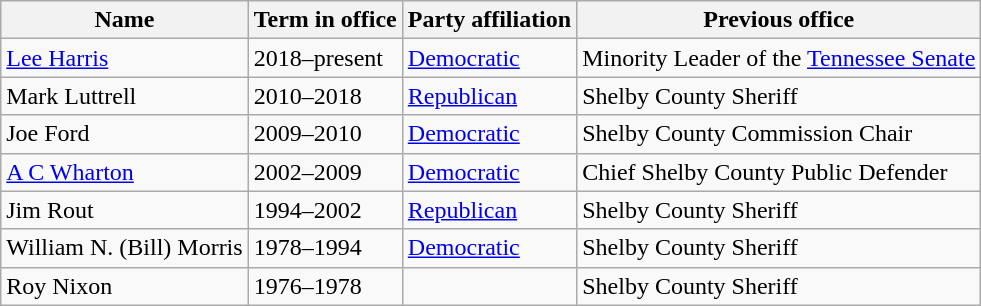<table class="wikitable">
<tr>
<th>Name</th>
<th>Term in office</th>
<th>Party affiliation</th>
<th>Previous office</th>
</tr>
<tr>
<td><a href='#'>Lee Harris</a></td>
<td>2018–present</td>
<td><a href='#'>Democratic</a></td>
<td>Minority Leader of the <a href='#'>Tennessee Senate</a></td>
</tr>
<tr>
<td>Mark Luttrell</td>
<td>2010–2018</td>
<td><a href='#'>Republican</a></td>
<td>Shelby County Sheriff</td>
</tr>
<tr>
<td>Joe Ford</td>
<td>2009–2010</td>
<td><a href='#'>Democratic</a></td>
<td>Shelby County Commission Chair</td>
</tr>
<tr>
<td><a href='#'>A C Wharton</a></td>
<td>2002–2009</td>
<td><a href='#'>Democratic</a></td>
<td>Chief Shelby County Public Defender</td>
</tr>
<tr>
<td>Jim Rout</td>
<td>1994–2002</td>
<td><a href='#'>Republican</a></td>
<td>Shelby County Sheriff</td>
</tr>
<tr>
<td>William N. (Bill) Morris</td>
<td>1978–1994</td>
<td><a href='#'>Democratic</a></td>
<td>Shelby County Sheriff</td>
</tr>
<tr>
<td>Roy Nixon</td>
<td>1976–1978</td>
<td></td>
<td>Shelby County Sheriff</td>
</tr>
</table>
